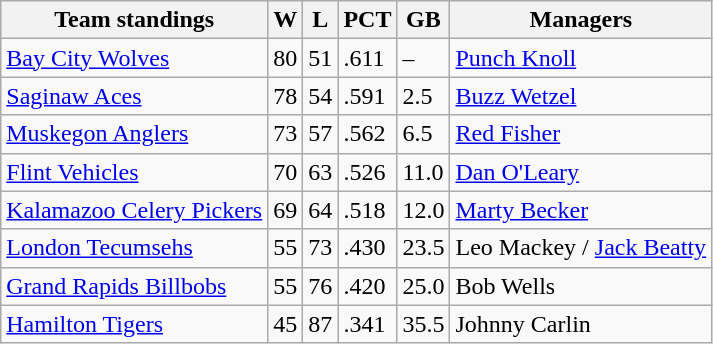<table class="wikitable">
<tr>
<th>Team standings</th>
<th>W</th>
<th>L</th>
<th>PCT</th>
<th>GB</th>
<th>Managers</th>
</tr>
<tr>
<td><a href='#'>Bay City Wolves</a></td>
<td>80</td>
<td>51</td>
<td>.611</td>
<td>–</td>
<td><a href='#'>Punch Knoll</a></td>
</tr>
<tr>
<td><a href='#'>Saginaw Aces</a></td>
<td>78</td>
<td>54</td>
<td>.591</td>
<td>2.5</td>
<td><a href='#'>Buzz Wetzel</a></td>
</tr>
<tr>
<td><a href='#'>Muskegon Anglers</a></td>
<td>73</td>
<td>57</td>
<td>.562</td>
<td>6.5</td>
<td><a href='#'>Red Fisher</a></td>
</tr>
<tr>
<td><a href='#'>Flint Vehicles</a></td>
<td>70</td>
<td>63</td>
<td>.526</td>
<td>11.0</td>
<td><a href='#'>Dan O'Leary</a></td>
</tr>
<tr>
<td><a href='#'>Kalamazoo Celery Pickers</a></td>
<td>69</td>
<td>64</td>
<td>.518</td>
<td>12.0</td>
<td><a href='#'>Marty Becker</a></td>
</tr>
<tr>
<td><a href='#'>London Tecumsehs</a></td>
<td>55</td>
<td>73</td>
<td>.430</td>
<td>23.5</td>
<td>Leo Mackey / <a href='#'>Jack Beatty</a></td>
</tr>
<tr>
<td><a href='#'>Grand Rapids Billbobs</a></td>
<td>55</td>
<td>76</td>
<td>.420</td>
<td>25.0</td>
<td>Bob Wells</td>
</tr>
<tr>
<td><a href='#'>Hamilton Tigers</a></td>
<td>45</td>
<td>87</td>
<td>.341</td>
<td>35.5</td>
<td>Johnny Carlin</td>
</tr>
</table>
